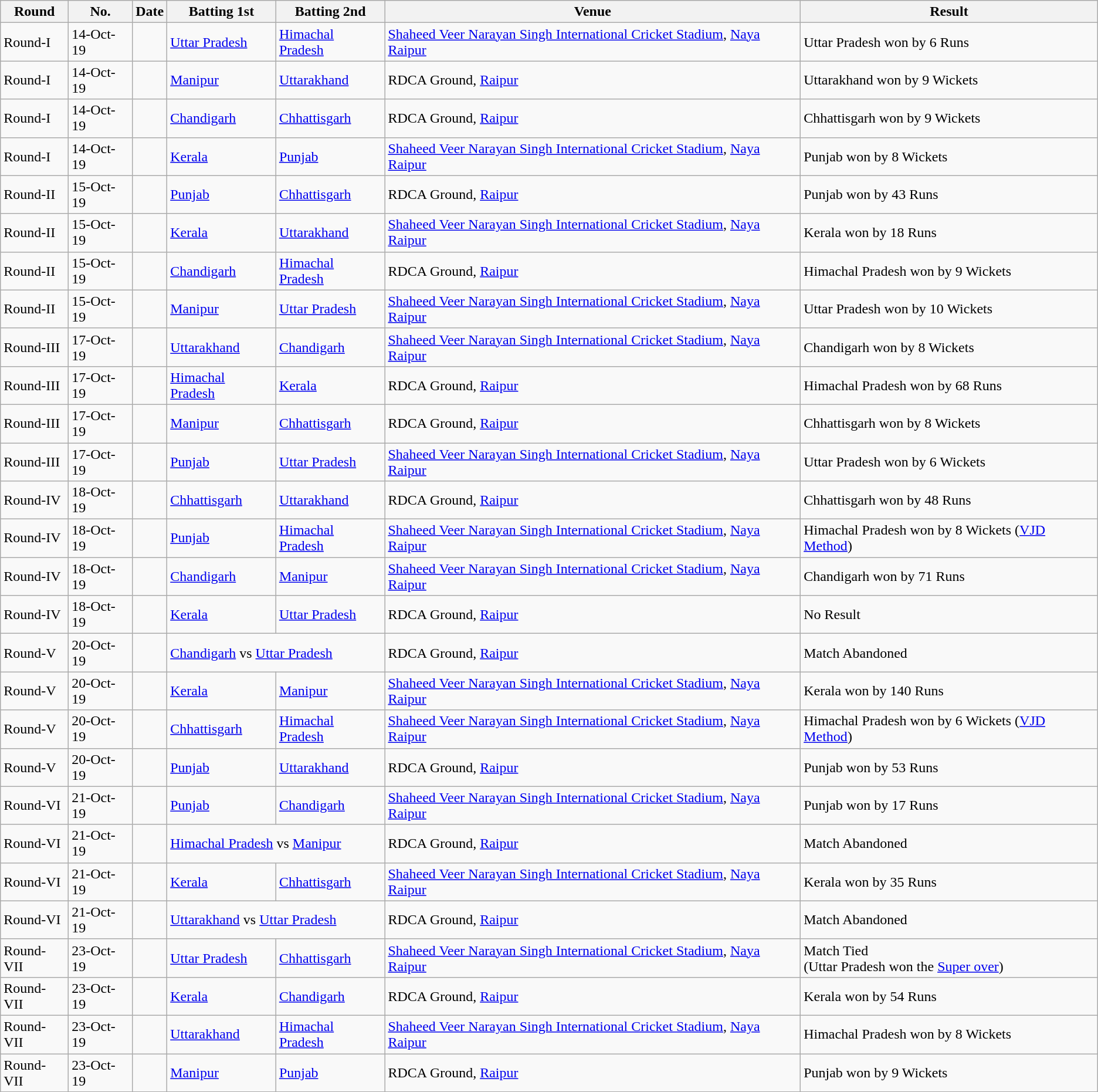<table class="wikitable collapsible sortable collapsed">
<tr>
<th>Round</th>
<th>No.</th>
<th>Date</th>
<th>Batting 1st</th>
<th>Batting 2nd</th>
<th>Venue</th>
<th>Result</th>
</tr>
<tr>
<td>Round-I</td>
<td>14-Oct-19</td>
<td></td>
<td><a href='#'>Uttar Pradesh</a></td>
<td><a href='#'>Himachal Pradesh</a></td>
<td><a href='#'>Shaheed Veer Narayan Singh International Cricket Stadium</a>, <a href='#'>Naya Raipur</a></td>
<td>Uttar Pradesh won by 6 Runs</td>
</tr>
<tr>
<td>Round-I</td>
<td>14-Oct-19</td>
<td></td>
<td><a href='#'>Manipur</a></td>
<td><a href='#'>Uttarakhand</a></td>
<td>RDCA Ground, <a href='#'>Raipur</a></td>
<td>Uttarakhand won by 9 Wickets</td>
</tr>
<tr>
<td>Round-I</td>
<td>14-Oct-19</td>
<td></td>
<td><a href='#'>Chandigarh</a></td>
<td><a href='#'>Chhattisgarh</a></td>
<td>RDCA Ground, <a href='#'>Raipur</a></td>
<td>Chhattisgarh won by 9 Wickets</td>
</tr>
<tr>
<td>Round-I</td>
<td>14-Oct-19</td>
<td></td>
<td><a href='#'>Kerala</a></td>
<td><a href='#'>Punjab</a></td>
<td><a href='#'>Shaheed Veer Narayan Singh International Cricket Stadium</a>, <a href='#'>Naya Raipur</a></td>
<td>Punjab won by 8 Wickets</td>
</tr>
<tr>
<td>Round-II</td>
<td>15-Oct-19</td>
<td></td>
<td><a href='#'>Punjab</a></td>
<td><a href='#'>Chhattisgarh</a></td>
<td>RDCA Ground, <a href='#'>Raipur</a></td>
<td>Punjab won by 43 Runs</td>
</tr>
<tr>
<td>Round-II</td>
<td>15-Oct-19</td>
<td></td>
<td><a href='#'>Kerala</a></td>
<td><a href='#'>Uttarakhand</a></td>
<td><a href='#'>Shaheed Veer Narayan Singh International Cricket Stadium</a>, <a href='#'>Naya Raipur</a></td>
<td>Kerala won by 18 Runs</td>
</tr>
<tr>
<td>Round-II</td>
<td>15-Oct-19</td>
<td></td>
<td><a href='#'>Chandigarh</a></td>
<td><a href='#'>Himachal Pradesh</a></td>
<td>RDCA Ground, <a href='#'>Raipur</a></td>
<td>Himachal Pradesh won by 9 Wickets</td>
</tr>
<tr>
<td>Round-II</td>
<td>15-Oct-19</td>
<td></td>
<td><a href='#'>Manipur</a></td>
<td><a href='#'>Uttar Pradesh</a></td>
<td><a href='#'>Shaheed Veer Narayan Singh International Cricket Stadium</a>, <a href='#'>Naya Raipur</a></td>
<td>Uttar Pradesh won by 10 Wickets</td>
</tr>
<tr>
<td>Round-III</td>
<td>17-Oct-19</td>
<td></td>
<td><a href='#'>Uttarakhand</a></td>
<td><a href='#'>Chandigarh</a></td>
<td><a href='#'>Shaheed Veer Narayan Singh International Cricket Stadium</a>, <a href='#'>Naya Raipur</a></td>
<td>Chandigarh won by 8 Wickets</td>
</tr>
<tr>
<td>Round-III</td>
<td>17-Oct-19</td>
<td></td>
<td><a href='#'>Himachal Pradesh</a></td>
<td><a href='#'>Kerala</a></td>
<td>RDCA Ground, <a href='#'>Raipur</a></td>
<td>Himachal Pradesh won by 68 Runs</td>
</tr>
<tr>
<td>Round-III</td>
<td>17-Oct-19</td>
<td></td>
<td><a href='#'>Manipur</a></td>
<td><a href='#'>Chhattisgarh</a></td>
<td>RDCA Ground, <a href='#'>Raipur</a></td>
<td>Chhattisgarh won by 8 Wickets</td>
</tr>
<tr>
<td>Round-III</td>
<td>17-Oct-19</td>
<td></td>
<td><a href='#'>Punjab</a></td>
<td><a href='#'>Uttar Pradesh</a></td>
<td><a href='#'>Shaheed Veer Narayan Singh International Cricket Stadium</a>, <a href='#'>Naya Raipur</a></td>
<td>Uttar Pradesh won by 6 Wickets</td>
</tr>
<tr>
<td>Round-IV</td>
<td>18-Oct-19</td>
<td></td>
<td><a href='#'>Chhattisgarh</a></td>
<td><a href='#'>Uttarakhand</a></td>
<td>RDCA Ground, <a href='#'>Raipur</a></td>
<td>Chhattisgarh won by 48 Runs</td>
</tr>
<tr>
<td>Round-IV</td>
<td>18-Oct-19</td>
<td></td>
<td><a href='#'>Punjab</a></td>
<td><a href='#'>Himachal Pradesh</a></td>
<td><a href='#'>Shaheed Veer Narayan Singh International Cricket Stadium</a>, <a href='#'>Naya Raipur</a></td>
<td>Himachal Pradesh won by 8 Wickets (<a href='#'>VJD Method</a>)</td>
</tr>
<tr>
<td>Round-IV</td>
<td>18-Oct-19</td>
<td></td>
<td><a href='#'>Chandigarh</a></td>
<td><a href='#'>Manipur</a></td>
<td><a href='#'>Shaheed Veer Narayan Singh International Cricket Stadium</a>, <a href='#'>Naya Raipur</a></td>
<td>Chandigarh won by 71 Runs</td>
</tr>
<tr>
<td>Round-IV</td>
<td>18-Oct-19</td>
<td></td>
<td><a href='#'>Kerala</a></td>
<td><a href='#'>Uttar Pradesh</a></td>
<td>RDCA Ground, <a href='#'>Raipur</a></td>
<td>No Result</td>
</tr>
<tr>
<td>Round-V</td>
<td>20-Oct-19</td>
<td></td>
<td colspan="2"><a href='#'>Chandigarh</a> vs <a href='#'>Uttar Pradesh</a></td>
<td>RDCA Ground, <a href='#'>Raipur</a></td>
<td>Match Abandoned</td>
</tr>
<tr>
<td>Round-V</td>
<td>20-Oct-19</td>
<td></td>
<td><a href='#'>Kerala</a></td>
<td><a href='#'>Manipur</a></td>
<td><a href='#'>Shaheed Veer Narayan Singh International Cricket Stadium</a>, <a href='#'>Naya Raipur</a></td>
<td>Kerala won by 140 Runs</td>
</tr>
<tr>
<td>Round-V</td>
<td>20-Oct-19</td>
<td></td>
<td><a href='#'>Chhattisgarh</a></td>
<td><a href='#'>Himachal Pradesh</a></td>
<td><a href='#'>Shaheed Veer Narayan Singh International Cricket Stadium</a>, <a href='#'>Naya Raipur</a></td>
<td>Himachal Pradesh won by 6 Wickets (<a href='#'>VJD Method</a>)</td>
</tr>
<tr>
<td>Round-V</td>
<td>20-Oct-19</td>
<td></td>
<td><a href='#'>Punjab</a></td>
<td><a href='#'>Uttarakhand</a></td>
<td>RDCA Ground, <a href='#'>Raipur</a></td>
<td>Punjab won by 53 Runs</td>
</tr>
<tr>
<td>Round-VI</td>
<td>21-Oct-19</td>
<td></td>
<td><a href='#'>Punjab</a></td>
<td><a href='#'>Chandigarh</a></td>
<td><a href='#'>Shaheed Veer Narayan Singh International Cricket Stadium</a>, <a href='#'>Naya Raipur</a></td>
<td>Punjab won by 17 Runs</td>
</tr>
<tr>
<td>Round-VI</td>
<td>21-Oct-19</td>
<td></td>
<td colspan="2"><a href='#'>Himachal Pradesh</a> vs <a href='#'>Manipur</a></td>
<td>RDCA Ground, <a href='#'>Raipur</a></td>
<td>Match Abandoned</td>
</tr>
<tr>
<td>Round-VI</td>
<td>21-Oct-19</td>
<td></td>
<td><a href='#'>Kerala</a></td>
<td><a href='#'>Chhattisgarh</a></td>
<td><a href='#'>Shaheed Veer Narayan Singh International Cricket Stadium</a>, <a href='#'>Naya Raipur</a></td>
<td>Kerala won by 35 Runs</td>
</tr>
<tr>
<td>Round-VI</td>
<td>21-Oct-19</td>
<td></td>
<td colspan="2"><a href='#'>Uttarakhand</a> vs <a href='#'>Uttar Pradesh</a></td>
<td>RDCA Ground, <a href='#'>Raipur</a></td>
<td>Match Abandoned</td>
</tr>
<tr>
<td>Round-VII</td>
<td>23-Oct-19</td>
<td></td>
<td><a href='#'>Uttar Pradesh</a></td>
<td><a href='#'>Chhattisgarh</a></td>
<td><a href='#'>Shaheed Veer Narayan Singh International Cricket Stadium</a>, <a href='#'>Naya Raipur</a></td>
<td>Match Tied<br>(Uttar Pradesh won the <a href='#'>Super over</a>)</td>
</tr>
<tr>
<td>Round-VII</td>
<td>23-Oct-19</td>
<td></td>
<td><a href='#'>Kerala</a></td>
<td><a href='#'>Chandigarh</a></td>
<td>RDCA Ground, <a href='#'>Raipur</a></td>
<td>Kerala won by 54 Runs</td>
</tr>
<tr>
<td>Round-VII</td>
<td>23-Oct-19</td>
<td></td>
<td><a href='#'>Uttarakhand</a></td>
<td><a href='#'>Himachal Pradesh</a></td>
<td><a href='#'>Shaheed Veer Narayan Singh International Cricket Stadium</a>, <a href='#'>Naya Raipur</a></td>
<td>Himachal Pradesh won by 8 Wickets</td>
</tr>
<tr>
<td>Round-VII</td>
<td>23-Oct-19</td>
<td></td>
<td><a href='#'>Manipur</a></td>
<td><a href='#'>Punjab</a></td>
<td>RDCA Ground, <a href='#'>Raipur</a></td>
<td>Punjab won by 9 Wickets</td>
</tr>
<tr>
</tr>
</table>
